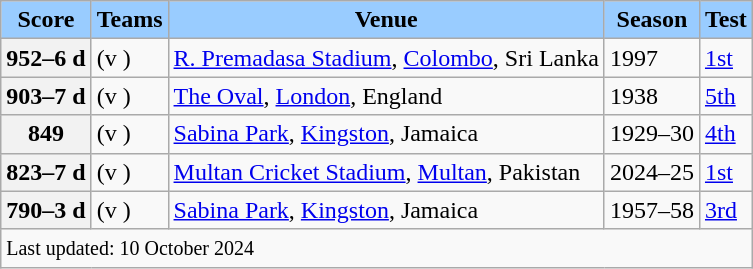<table class="wikitable">
<tr style="background:#9cf;">
<td style="text-align:center;"><strong>Score</strong></td>
<td style="text-align:center;"><strong>Teams</strong></td>
<td style="text-align:center;"><strong>Venue</strong></td>
<td style="text-align:center;"><strong>Season</strong></td>
<td style="text-align:center;"><strong>Test</strong></td>
</tr>
<tr>
<th>952–6 d</th>
<td> (v )</td>
<td><a href='#'>R. Premadasa Stadium</a>, <a href='#'>Colombo</a>, Sri Lanka</td>
<td>1997</td>
<td><a href='#'>1st</a></td>
</tr>
<tr>
<th>903–7 d</th>
<td> (v )</td>
<td><a href='#'>The Oval</a>, <a href='#'>London</a>, England</td>
<td>1938</td>
<td><a href='#'>5th</a></td>
</tr>
<tr>
<th>849</th>
<td> (v )</td>
<td><a href='#'>Sabina Park</a>, <a href='#'>Kingston</a>, Jamaica</td>
<td>1929–30</td>
<td><a href='#'>4th</a></td>
</tr>
<tr>
<th>823–7 d</th>
<td> (v )</td>
<td><a href='#'>Multan Cricket Stadium</a>, <a href='#'>Multan</a>, Pakistan</td>
<td>2024–25</td>
<td><a href='#'>1st</a></td>
</tr>
<tr>
<th>790–3 d</th>
<td> (v )</td>
<td><a href='#'>Sabina Park</a>, <a href='#'>Kingston</a>, Jamaica</td>
<td>1957–58</td>
<td><a href='#'>3rd</a></td>
</tr>
<tr>
<td colspan="5"><small>Last updated: 10 October 2024</small></td>
</tr>
</table>
